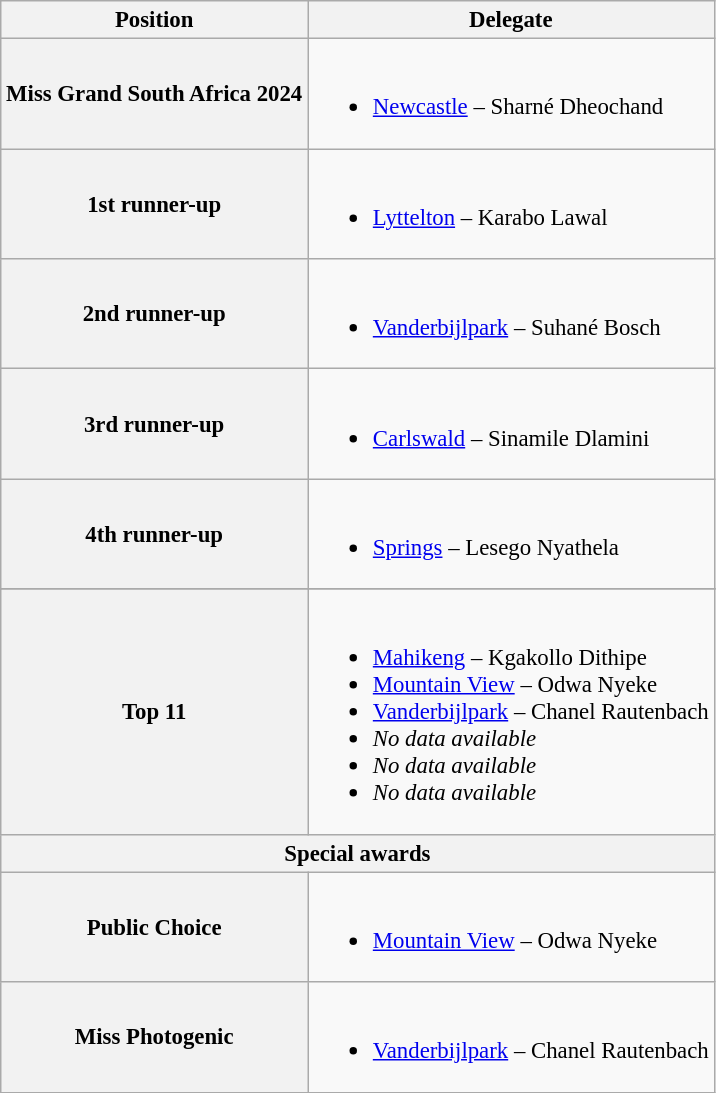<table class="wikitable" style="font-size: 95%";>
<tr>
<th>Position</th>
<th>Delegate</th>
</tr>
<tr>
<th>Miss Grand South Africa 2024</th>
<td><br><ul><li><a href='#'>Newcastle</a> – Sharné Dheochand</li></ul></td>
</tr>
<tr>
<th>1st runner-up</th>
<td><br><ul><li><a href='#'>Lyttelton</a> – Karabo Lawal</li></ul></td>
</tr>
<tr>
<th>2nd runner-up</th>
<td><br><ul><li><a href='#'>Vanderbijlpark</a> – Suhané Bosch</li></ul></td>
</tr>
<tr>
<th>3rd runner-up</th>
<td><br><ul><li><a href='#'>Carlswald</a> – Sinamile Dlamini</li></ul></td>
</tr>
<tr>
<th>4th runner-up</th>
<td><br><ul><li><a href='#'>Springs</a> – Lesego Nyathela</li></ul></td>
</tr>
<tr>
</tr>
<tr>
<th>Top 11</th>
<td><br><ul><li><a href='#'>Mahikeng</a> – Kgakollo Dithipe</li><li><a href='#'>Mountain View</a> – Odwa Nyeke</li><li><a href='#'>Vanderbijlpark</a> – Chanel Rautenbach</li><li><em>No data available</em></li><li><em>No data available</em></li><li><em>No data available</em></li></ul></td>
</tr>
<tr>
<th colspan=2>Special awards</th>
</tr>
<tr>
<th>Public Choice</th>
<td><br><ul><li><a href='#'>Mountain View</a> – Odwa Nyeke</li></ul></td>
</tr>
<tr>
<th>Miss Photogenic</th>
<td><br><ul><li><a href='#'>Vanderbijlpark</a> – Chanel Rautenbach</li></ul></td>
</tr>
</table>
